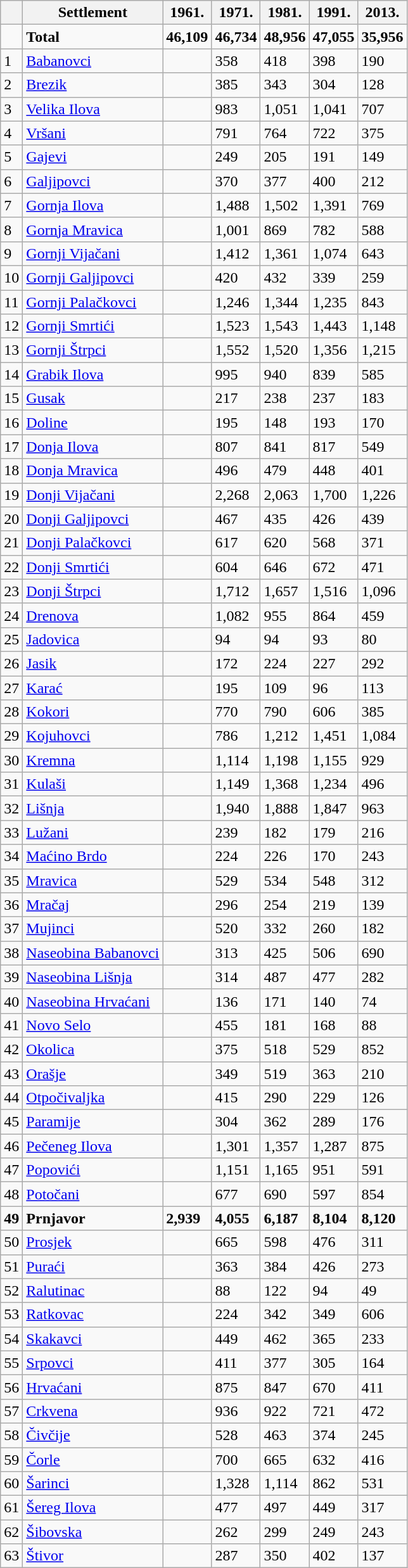<table class="wikitable sortable">
<tr>
<th></th>
<th>Settlement</th>
<th>1961.</th>
<th>1971.</th>
<th>1981.</th>
<th>1991.</th>
<th>2013.</th>
</tr>
<tr>
<td></td>
<td><strong>Total</strong></td>
<td><strong>46,109</strong></td>
<td><strong>46,734</strong></td>
<td><strong>48,956</strong></td>
<td><strong>47,055</strong></td>
<td><strong>35,956</strong></td>
</tr>
<tr>
<td>1</td>
<td><a href='#'>Babanovci</a></td>
<td></td>
<td>358</td>
<td>418</td>
<td>398</td>
<td>190</td>
</tr>
<tr>
<td>2</td>
<td><a href='#'>Brezik</a></td>
<td></td>
<td>385</td>
<td>343</td>
<td>304</td>
<td>128</td>
</tr>
<tr>
<td>3</td>
<td><a href='#'>Velika Ilova</a></td>
<td></td>
<td>983</td>
<td>1,051</td>
<td>1,041</td>
<td>707</td>
</tr>
<tr>
<td>4</td>
<td><a href='#'>Vršani</a></td>
<td></td>
<td>791</td>
<td>764</td>
<td>722</td>
<td>375</td>
</tr>
<tr>
<td>5</td>
<td><a href='#'>Gajevi</a></td>
<td></td>
<td>249</td>
<td>205</td>
<td>191</td>
<td>149</td>
</tr>
<tr>
<td>6</td>
<td><a href='#'>Galjipovci</a></td>
<td></td>
<td>370</td>
<td>377</td>
<td>400</td>
<td>212</td>
</tr>
<tr>
<td>7</td>
<td><a href='#'>Gornja Ilova</a></td>
<td></td>
<td>1,488</td>
<td>1,502</td>
<td>1,391</td>
<td>769</td>
</tr>
<tr>
<td>8</td>
<td><a href='#'>Gornja Mravica</a></td>
<td></td>
<td>1,001</td>
<td>869</td>
<td>782</td>
<td>588</td>
</tr>
<tr>
<td>9</td>
<td><a href='#'>Gornji Vijačani</a></td>
<td></td>
<td>1,412</td>
<td>1,361</td>
<td>1,074</td>
<td>643</td>
</tr>
<tr>
<td>10</td>
<td><a href='#'>Gornji Galjipovci</a></td>
<td></td>
<td>420</td>
<td>432</td>
<td>339</td>
<td>259</td>
</tr>
<tr>
<td>11</td>
<td><a href='#'>Gornji Palačkovci</a></td>
<td></td>
<td>1,246</td>
<td>1,344</td>
<td>1,235</td>
<td>843</td>
</tr>
<tr>
<td>12</td>
<td><a href='#'>Gornji Smrtići</a></td>
<td></td>
<td>1,523</td>
<td>1,543</td>
<td>1,443</td>
<td>1,148</td>
</tr>
<tr>
<td>13</td>
<td><a href='#'>Gornji Štrpci</a></td>
<td></td>
<td>1,552</td>
<td>1,520</td>
<td>1,356</td>
<td>1,215</td>
</tr>
<tr>
<td>14</td>
<td><a href='#'>Grabik Ilova</a></td>
<td></td>
<td>995</td>
<td>940</td>
<td>839</td>
<td>585</td>
</tr>
<tr>
<td>15</td>
<td><a href='#'>Gusak</a></td>
<td></td>
<td>217</td>
<td>238</td>
<td>237</td>
<td>183</td>
</tr>
<tr>
<td>16</td>
<td><a href='#'>Doline</a></td>
<td></td>
<td>195</td>
<td>148</td>
<td>193</td>
<td>170</td>
</tr>
<tr>
<td>17</td>
<td><a href='#'>Donja Ilova</a></td>
<td></td>
<td>807</td>
<td>841</td>
<td>817</td>
<td>549</td>
</tr>
<tr>
<td>18</td>
<td><a href='#'>Donja Mravica</a></td>
<td></td>
<td>496</td>
<td>479</td>
<td>448</td>
<td>401</td>
</tr>
<tr>
<td>19</td>
<td><a href='#'>Donji Vijačani</a></td>
<td></td>
<td>2,268</td>
<td>2,063</td>
<td>1,700</td>
<td>1,226</td>
</tr>
<tr>
<td>20</td>
<td><a href='#'>Donji Galjipovci</a></td>
<td></td>
<td>467</td>
<td>435</td>
<td>426</td>
<td>439</td>
</tr>
<tr>
<td>21</td>
<td><a href='#'>Donji Palačkovci</a></td>
<td></td>
<td>617</td>
<td>620</td>
<td>568</td>
<td>371</td>
</tr>
<tr>
<td>22</td>
<td><a href='#'>Donji Smrtići</a></td>
<td></td>
<td>604</td>
<td>646</td>
<td>672</td>
<td>471</td>
</tr>
<tr>
<td>23</td>
<td><a href='#'>Donji Štrpci</a></td>
<td></td>
<td>1,712</td>
<td>1,657</td>
<td>1,516</td>
<td>1,096</td>
</tr>
<tr>
<td>24</td>
<td><a href='#'>Drenova</a></td>
<td></td>
<td>1,082</td>
<td>955</td>
<td>864</td>
<td>459</td>
</tr>
<tr>
<td>25</td>
<td><a href='#'>Jadovica</a></td>
<td></td>
<td>94</td>
<td>94</td>
<td>93</td>
<td>80</td>
</tr>
<tr>
<td>26</td>
<td><a href='#'>Jasik</a></td>
<td></td>
<td>172</td>
<td>224</td>
<td>227</td>
<td>292</td>
</tr>
<tr>
<td>27</td>
<td><a href='#'>Karać</a></td>
<td></td>
<td>195</td>
<td>109</td>
<td>96</td>
<td>113</td>
</tr>
<tr>
<td>28</td>
<td><a href='#'>Kokori</a></td>
<td></td>
<td>770</td>
<td>790</td>
<td>606</td>
<td>385</td>
</tr>
<tr>
<td>29</td>
<td><a href='#'>Kojuhovci</a></td>
<td></td>
<td>786</td>
<td>1,212</td>
<td>1,451</td>
<td>1,084</td>
</tr>
<tr>
<td>30</td>
<td><a href='#'>Kremna</a></td>
<td></td>
<td>1,114</td>
<td>1,198</td>
<td>1,155</td>
<td>929</td>
</tr>
<tr>
<td>31</td>
<td><a href='#'>Kulaši</a></td>
<td></td>
<td>1,149</td>
<td>1,368</td>
<td>1,234</td>
<td>496</td>
</tr>
<tr>
<td>32</td>
<td><a href='#'>Lišnja</a></td>
<td></td>
<td>1,940</td>
<td>1,888</td>
<td>1,847</td>
<td>963</td>
</tr>
<tr>
<td>33</td>
<td><a href='#'>Lužani</a></td>
<td></td>
<td>239</td>
<td>182</td>
<td>179</td>
<td>216</td>
</tr>
<tr>
<td>34</td>
<td><a href='#'>Maćino Brdo</a></td>
<td></td>
<td>224</td>
<td>226</td>
<td>170</td>
<td>243</td>
</tr>
<tr>
<td>35</td>
<td><a href='#'>Mravica</a></td>
<td></td>
<td>529</td>
<td>534</td>
<td>548</td>
<td>312</td>
</tr>
<tr>
<td>36</td>
<td><a href='#'>Mračaj</a></td>
<td></td>
<td>296</td>
<td>254</td>
<td>219</td>
<td>139</td>
</tr>
<tr>
<td>37</td>
<td><a href='#'>Mujinci</a></td>
<td></td>
<td>520</td>
<td>332</td>
<td>260</td>
<td>182</td>
</tr>
<tr>
<td>38</td>
<td><a href='#'>Naseobina Babanovci</a></td>
<td></td>
<td>313</td>
<td>425</td>
<td>506</td>
<td>690</td>
</tr>
<tr>
<td>39</td>
<td><a href='#'>Naseobina Lišnja</a></td>
<td></td>
<td>314</td>
<td>487</td>
<td>477</td>
<td>282</td>
</tr>
<tr>
<td>40</td>
<td><a href='#'>Naseobina Hrvaćani</a></td>
<td></td>
<td>136</td>
<td>171</td>
<td>140</td>
<td>74</td>
</tr>
<tr>
<td>41</td>
<td><a href='#'>Novo Selo</a></td>
<td></td>
<td>455</td>
<td>181</td>
<td>168</td>
<td>88</td>
</tr>
<tr>
<td>42</td>
<td><a href='#'>Okolica</a></td>
<td></td>
<td>375</td>
<td>518</td>
<td>529</td>
<td>852</td>
</tr>
<tr>
<td>43</td>
<td><a href='#'>Orašje</a></td>
<td></td>
<td>349</td>
<td>519</td>
<td>363</td>
<td>210</td>
</tr>
<tr>
<td>44</td>
<td><a href='#'>Otpočivaljka</a></td>
<td></td>
<td>415</td>
<td>290</td>
<td>229</td>
<td>126</td>
</tr>
<tr>
<td>45</td>
<td><a href='#'>Paramije</a></td>
<td></td>
<td>304</td>
<td>362</td>
<td>289</td>
<td>176</td>
</tr>
<tr>
<td>46</td>
<td><a href='#'>Pečeneg Ilova</a></td>
<td></td>
<td>1,301</td>
<td>1,357</td>
<td>1,287</td>
<td>875</td>
</tr>
<tr>
<td>47</td>
<td><a href='#'>Popovići</a></td>
<td></td>
<td>1,151</td>
<td>1,165</td>
<td>951</td>
<td>591</td>
</tr>
<tr>
<td>48</td>
<td><a href='#'>Potočani</a></td>
<td></td>
<td>677</td>
<td>690</td>
<td>597</td>
<td>854</td>
</tr>
<tr>
<td><strong>49</strong></td>
<td><strong>Prnjavor</strong></td>
<td><strong>2,939</strong></td>
<td><strong>4,055</strong></td>
<td><strong>6,187</strong></td>
<td><strong>8,104</strong></td>
<td><strong>8,120</strong></td>
</tr>
<tr>
<td>50</td>
<td><a href='#'>Prosjek</a></td>
<td></td>
<td>665</td>
<td>598</td>
<td>476</td>
<td>311</td>
</tr>
<tr>
<td>51</td>
<td><a href='#'>Puraći</a></td>
<td></td>
<td>363</td>
<td>384</td>
<td>426</td>
<td>273</td>
</tr>
<tr>
<td>52</td>
<td><a href='#'>Ralutinac</a></td>
<td></td>
<td>88</td>
<td>122</td>
<td>94</td>
<td>49</td>
</tr>
<tr>
<td>53</td>
<td><a href='#'>Ratkovac</a></td>
<td></td>
<td>224</td>
<td>342</td>
<td>349</td>
<td>606</td>
</tr>
<tr>
<td>54</td>
<td><a href='#'>Skakavci</a></td>
<td></td>
<td>449</td>
<td>462</td>
<td>365</td>
<td>233</td>
</tr>
<tr>
<td>55</td>
<td><a href='#'>Srpovci</a></td>
<td></td>
<td>411</td>
<td>377</td>
<td>305</td>
<td>164</td>
</tr>
<tr>
<td>56</td>
<td><a href='#'>Hrvaćani</a></td>
<td></td>
<td>875</td>
<td>847</td>
<td>670</td>
<td>411</td>
</tr>
<tr>
<td>57</td>
<td><a href='#'>Crkvena</a></td>
<td></td>
<td>936</td>
<td>922</td>
<td>721</td>
<td>472</td>
</tr>
<tr>
<td>58</td>
<td><a href='#'>Čivčije</a></td>
<td></td>
<td>528</td>
<td>463</td>
<td>374</td>
<td>245</td>
</tr>
<tr>
<td>59</td>
<td><a href='#'>Čorle</a></td>
<td></td>
<td>700</td>
<td>665</td>
<td>632</td>
<td>416</td>
</tr>
<tr>
<td>60</td>
<td><a href='#'>Šarinci</a></td>
<td></td>
<td>1,328</td>
<td>1,114</td>
<td>862</td>
<td>531</td>
</tr>
<tr>
<td>61</td>
<td><a href='#'>Šereg Ilova</a></td>
<td></td>
<td>477</td>
<td>497</td>
<td>449</td>
<td>317</td>
</tr>
<tr>
<td>62</td>
<td><a href='#'>Šibovska</a></td>
<td></td>
<td>262</td>
<td>299</td>
<td>249</td>
<td>243</td>
</tr>
<tr>
<td>63</td>
<td><a href='#'>Štivor</a></td>
<td></td>
<td>287</td>
<td>350</td>
<td>402</td>
<td>137</td>
</tr>
</table>
